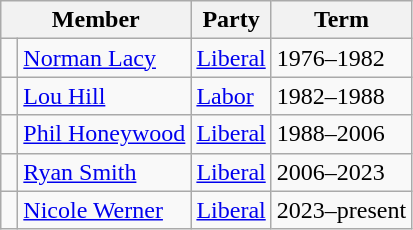<table class="wikitable">
<tr>
<th colspan="2">Member</th>
<th>Party</th>
<th>Term</th>
</tr>
<tr>
<td> </td>
<td><a href='#'>Norman Lacy</a></td>
<td><a href='#'>Liberal</a></td>
<td>1976–1982</td>
</tr>
<tr>
<td> </td>
<td><a href='#'>Lou Hill</a></td>
<td><a href='#'>Labor</a></td>
<td>1982–1988</td>
</tr>
<tr>
<td> </td>
<td><a href='#'>Phil Honeywood</a></td>
<td><a href='#'>Liberal</a></td>
<td>1988–2006</td>
</tr>
<tr>
<td> </td>
<td><a href='#'>Ryan Smith</a></td>
<td><a href='#'>Liberal</a></td>
<td>2006–2023</td>
</tr>
<tr>
<td> </td>
<td><a href='#'>Nicole Werner</a></td>
<td><a href='#'>Liberal</a></td>
<td>2023–present</td>
</tr>
</table>
